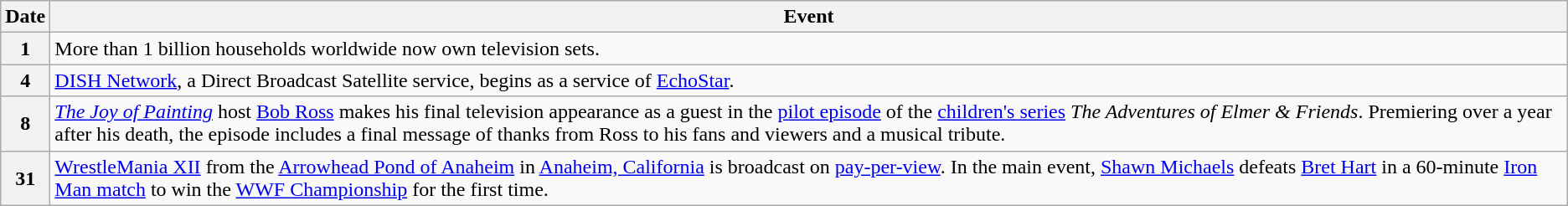<table class="wikitable">
<tr>
<th>Date</th>
<th>Event</th>
</tr>
<tr>
<th>1</th>
<td>More than 1 billion households worldwide now own television sets.</td>
</tr>
<tr>
<th>4</th>
<td><a href='#'>DISH Network</a>, a Direct Broadcast Satellite service, begins as a service of <a href='#'>EchoStar</a>.</td>
</tr>
<tr>
<th>8</th>
<td><em><a href='#'>The Joy of Painting</a></em> host <a href='#'>Bob Ross</a> makes his final television appearance as a guest in the <a href='#'>pilot episode</a> of the <a href='#'>children's series</a> <em>The Adventures of Elmer & Friends</em>. Premiering over a year after his death, the episode includes a final message of thanks from Ross to his fans and viewers and a musical tribute.</td>
</tr>
<tr>
<th>31</th>
<td><a href='#'>WrestleMania XII</a> from the <a href='#'>Arrowhead Pond of Anaheim</a> in <a href='#'>Anaheim, California</a> is broadcast on <a href='#'>pay-per-view</a>. In the main event, <a href='#'>Shawn Michaels</a> defeats <a href='#'>Bret Hart</a> in a 60-minute <a href='#'>Iron Man match</a> to win the <a href='#'>WWF Championship</a> for the first time.</td>
</tr>
</table>
